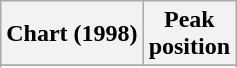<table class="wikitable sortable plainrowheaders" style="text-align:center">
<tr>
<th scope="col">Chart (1998)</th>
<th scope="col">Peak<br>position</th>
</tr>
<tr>
</tr>
<tr>
</tr>
</table>
